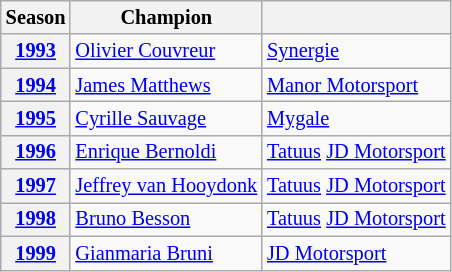<table class="wikitable" style="font-size:85%;">
<tr>
<th>Season</th>
<th>Champion</th>
<th></th>
</tr>
<tr>
<th><a href='#'>1993</a></th>
<td> <a href='#'>Olivier Couvreur</a></td>
<td> <a href='#'>Synergie</a></td>
</tr>
<tr>
<th><a href='#'>1994</a></th>
<td> <a href='#'>James Matthews</a></td>
<td> <a href='#'>Manor Motorsport</a></td>
</tr>
<tr>
<th><a href='#'>1995</a></th>
<td> <a href='#'>Cyrille Sauvage</a></td>
<td> <a href='#'>Mygale</a></td>
</tr>
<tr>
<th><a href='#'>1996</a></th>
<td> <a href='#'>Enrique Bernoldi</a></td>
<td> <a href='#'>Tatuus</a> <a href='#'>JD Motorsport</a></td>
</tr>
<tr>
<th><a href='#'>1997</a></th>
<td> <a href='#'>Jeffrey van Hooydonk</a></td>
<td> <a href='#'>Tatuus</a> <a href='#'>JD Motorsport</a></td>
</tr>
<tr>
<th><a href='#'>1998</a></th>
<td> <a href='#'>Bruno Besson</a></td>
<td> <a href='#'>Tatuus</a> <a href='#'>JD Motorsport</a></td>
</tr>
<tr>
<th><a href='#'>1999</a></th>
<td> <a href='#'>Gianmaria Bruni</a></td>
<td> <a href='#'>JD Motorsport</a></td>
</tr>
</table>
